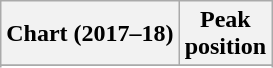<table class="wikitable sortable plainrowheaders">
<tr>
<th>Chart (2017–18)</th>
<th>Peak<br>position</th>
</tr>
<tr>
</tr>
<tr>
</tr>
</table>
